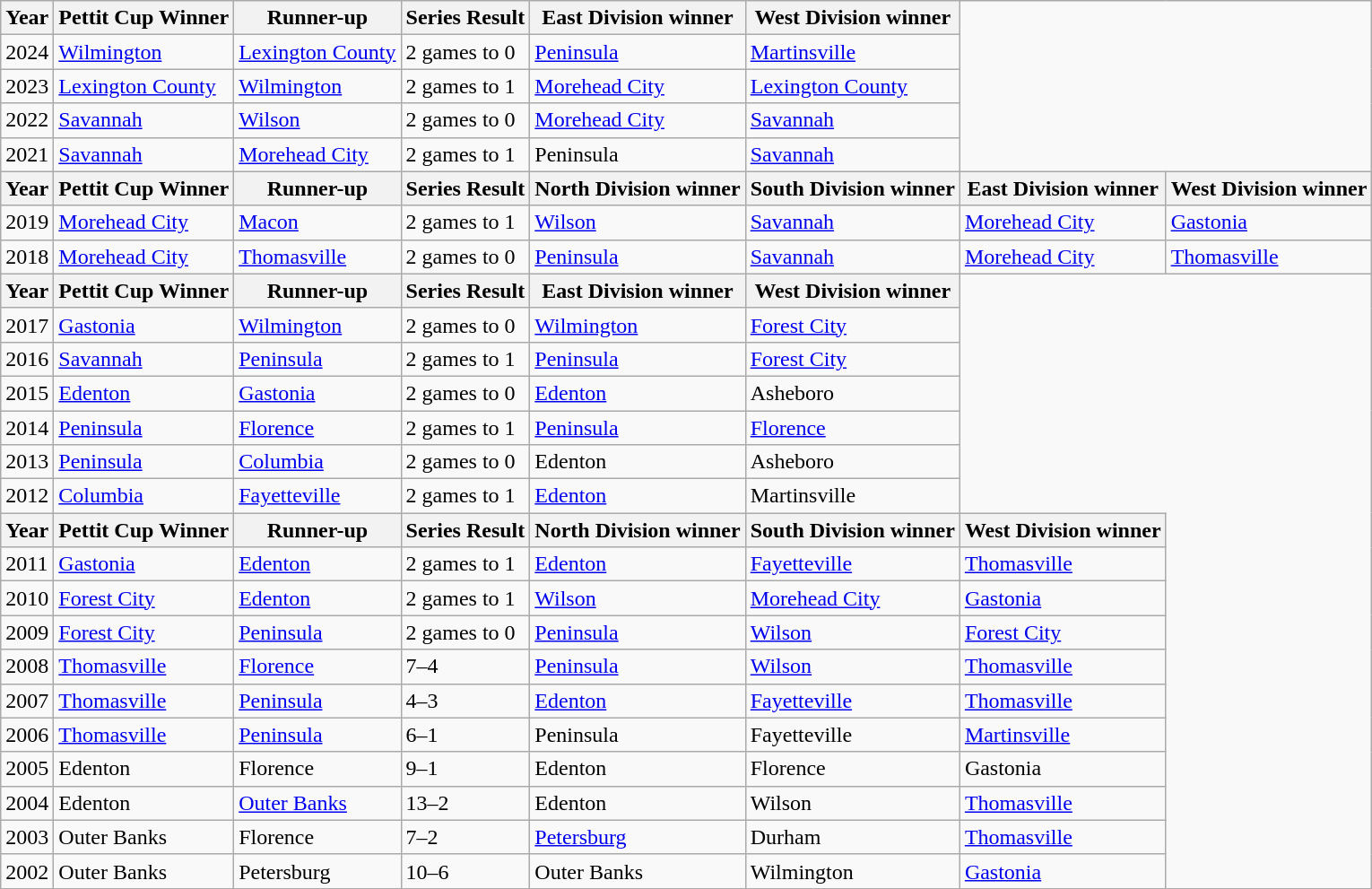<table class="wikitable">
<tr>
<th>Year</th>
<th>Pettit Cup Winner</th>
<th>Runner-up</th>
<th>Series Result</th>
<th>East Division winner</th>
<th>West Division winner</th>
</tr>
<tr>
<td>2024</td>
<td><a href='#'>Wilmington</a></td>
<td><a href='#'>Lexington County</a></td>
<td>2 games to 0</td>
<td><a href='#'>Peninsula</a></td>
<td><a href='#'>Martinsville</a></td>
</tr>
<tr>
<td>2023</td>
<td><a href='#'>Lexington County</a></td>
<td><a href='#'>Wilmington</a></td>
<td>2 games to 1</td>
<td><a href='#'>Morehead City</a></td>
<td><a href='#'>Lexington County</a></td>
</tr>
<tr>
<td>2022</td>
<td><a href='#'>Savannah</a></td>
<td><a href='#'>Wilson</a></td>
<td>2 games to 0</td>
<td><a href='#'>Morehead City</a></td>
<td><a href='#'>Savannah</a></td>
</tr>
<tr>
<td>2021</td>
<td><a href='#'>Savannah</a></td>
<td><a href='#'>Morehead City</a></td>
<td>2 games to 1</td>
<td>Peninsula</td>
<td><a href='#'>Savannah</a></td>
</tr>
<tr>
<th>Year</th>
<th>Pettit Cup Winner</th>
<th>Runner-up</th>
<th>Series Result</th>
<th>North Division winner</th>
<th>South Division winner</th>
<th>East Division winner</th>
<th>West Division winner</th>
</tr>
<tr>
<td>2019</td>
<td><a href='#'>Morehead City</a></td>
<td><a href='#'>Macon</a></td>
<td>2 games to 1</td>
<td><a href='#'>Wilson</a></td>
<td><a href='#'>Savannah</a></td>
<td><a href='#'>Morehead City</a></td>
<td><a href='#'>Gastonia</a></td>
</tr>
<tr>
<td>2018</td>
<td><a href='#'>Morehead City</a></td>
<td><a href='#'>Thomasville</a></td>
<td>2 games to 0</td>
<td><a href='#'>Peninsula</a></td>
<td><a href='#'>Savannah</a></td>
<td><a href='#'>Morehead City</a></td>
<td><a href='#'>Thomasville</a></td>
</tr>
<tr>
<th>Year</th>
<th>Pettit Cup Winner</th>
<th>Runner-up</th>
<th>Series Result</th>
<th>East Division winner</th>
<th>West Division winner</th>
</tr>
<tr>
<td>2017</td>
<td><a href='#'>Gastonia</a></td>
<td><a href='#'>Wilmington</a></td>
<td>2 games to 0</td>
<td><a href='#'>Wilmington</a></td>
<td><a href='#'>Forest City</a></td>
</tr>
<tr>
<td>2016</td>
<td><a href='#'>Savannah</a></td>
<td><a href='#'>Peninsula</a></td>
<td>2 games to 1</td>
<td><a href='#'>Peninsula</a></td>
<td><a href='#'>Forest City</a></td>
</tr>
<tr>
<td>2015</td>
<td><a href='#'>Edenton</a></td>
<td><a href='#'>Gastonia</a></td>
<td>2 games to 0</td>
<td><a href='#'>Edenton</a></td>
<td>Asheboro</td>
</tr>
<tr>
<td>2014</td>
<td><a href='#'>Peninsula</a></td>
<td><a href='#'>Florence</a></td>
<td>2 games to 1</td>
<td><a href='#'>Peninsula</a></td>
<td><a href='#'>Florence</a></td>
</tr>
<tr>
<td>2013</td>
<td><a href='#'>Peninsula</a></td>
<td><a href='#'>Columbia</a></td>
<td>2 games to 0</td>
<td>Edenton</td>
<td>Asheboro</td>
</tr>
<tr>
<td>2012</td>
<td><a href='#'>Columbia</a></td>
<td><a href='#'>Fayetteville</a></td>
<td>2 games to 1</td>
<td><a href='#'>Edenton</a></td>
<td>Martinsville</td>
</tr>
<tr>
<th>Year</th>
<th>Pettit Cup Winner</th>
<th>Runner-up</th>
<th>Series Result</th>
<th>North Division winner</th>
<th>South Division winner</th>
<th>West Division winner</th>
</tr>
<tr>
<td>2011</td>
<td><a href='#'>Gastonia</a></td>
<td><a href='#'>Edenton</a></td>
<td>2 games to 1</td>
<td><a href='#'>Edenton</a></td>
<td><a href='#'>Fayetteville</a></td>
<td><a href='#'>Thomasville</a></td>
</tr>
<tr>
<td>2010</td>
<td><a href='#'>Forest City</a></td>
<td><a href='#'>Edenton</a></td>
<td>2 games to 1</td>
<td><a href='#'>Wilson</a></td>
<td><a href='#'>Morehead City</a></td>
<td><a href='#'>Gastonia</a></td>
</tr>
<tr>
<td>2009</td>
<td><a href='#'>Forest City</a></td>
<td><a href='#'>Peninsula</a></td>
<td>2 games to 0</td>
<td><a href='#'>Peninsula</a></td>
<td><a href='#'>Wilson</a></td>
<td><a href='#'>Forest City</a></td>
</tr>
<tr>
<td>2008</td>
<td><a href='#'>Thomasville</a></td>
<td><a href='#'>Florence</a></td>
<td>7–4</td>
<td><a href='#'>Peninsula</a></td>
<td><a href='#'>Wilson</a></td>
<td><a href='#'>Thomasville</a></td>
</tr>
<tr>
<td>2007</td>
<td><a href='#'>Thomasville</a></td>
<td><a href='#'>Peninsula</a></td>
<td>4–3</td>
<td><a href='#'>Edenton</a></td>
<td><a href='#'>Fayetteville</a></td>
<td><a href='#'>Thomasville</a></td>
</tr>
<tr>
<td>2006</td>
<td><a href='#'>Thomasville</a></td>
<td><a href='#'>Peninsula</a></td>
<td>6–1</td>
<td>Peninsula</td>
<td>Fayetteville</td>
<td><a href='#'>Martinsville</a></td>
</tr>
<tr>
<td>2005</td>
<td>Edenton</td>
<td>Florence</td>
<td>9–1</td>
<td>Edenton</td>
<td>Florence</td>
<td>Gastonia</td>
</tr>
<tr>
<td>2004</td>
<td>Edenton</td>
<td><a href='#'>Outer Banks</a></td>
<td>13–2</td>
<td>Edenton</td>
<td>Wilson</td>
<td><a href='#'>Thomasville</a></td>
</tr>
<tr>
<td>2003</td>
<td>Outer Banks</td>
<td>Florence</td>
<td>7–2</td>
<td><a href='#'>Petersburg</a></td>
<td>Durham</td>
<td><a href='#'>Thomasville</a></td>
</tr>
<tr>
<td>2002</td>
<td>Outer Banks</td>
<td>Petersburg</td>
<td>10–6</td>
<td>Outer Banks</td>
<td>Wilmington</td>
<td><a href='#'>Gastonia</a></td>
</tr>
</table>
